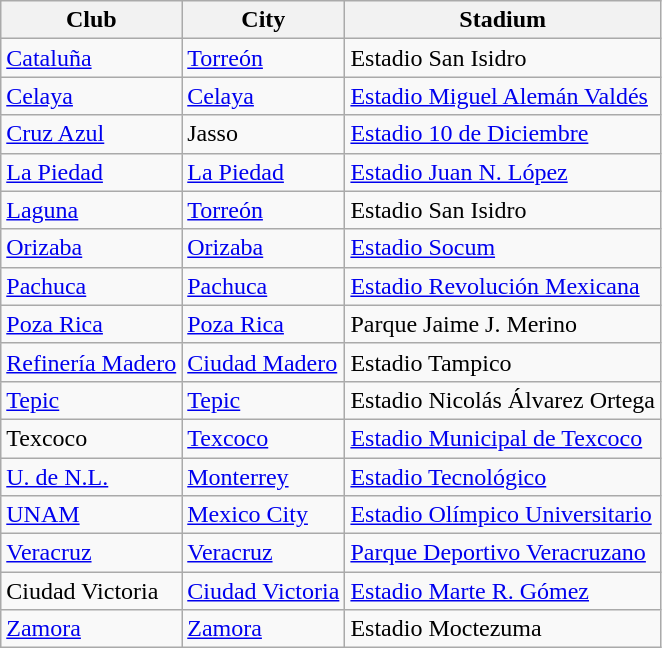<table class="wikitable sortable">
<tr>
<th>Club</th>
<th>City</th>
<th>Stadium</th>
</tr>
<tr>
<td><a href='#'>Cataluña</a></td>
<td><a href='#'>Torreón</a></td>
<td>Estadio San Isidro</td>
</tr>
<tr>
<td><a href='#'>Celaya</a></td>
<td><a href='#'>Celaya</a></td>
<td><a href='#'>Estadio Miguel Alemán Valdés</a></td>
</tr>
<tr>
<td><a href='#'>Cruz Azul</a></td>
<td>Jasso</td>
<td><a href='#'>Estadio 10 de Diciembre</a></td>
</tr>
<tr>
<td><a href='#'>La Piedad</a></td>
<td><a href='#'>La Piedad</a></td>
<td><a href='#'>Estadio Juan N. López</a></td>
</tr>
<tr>
<td><a href='#'>Laguna</a></td>
<td><a href='#'>Torreón</a></td>
<td>Estadio San Isidro</td>
</tr>
<tr>
<td><a href='#'>Orizaba</a></td>
<td><a href='#'>Orizaba</a></td>
<td><a href='#'>Estadio Socum</a></td>
</tr>
<tr>
<td><a href='#'>Pachuca</a></td>
<td><a href='#'>Pachuca</a></td>
<td><a href='#'>Estadio Revolución Mexicana</a></td>
</tr>
<tr>
<td><a href='#'>Poza Rica</a></td>
<td><a href='#'>Poza Rica</a></td>
<td>Parque Jaime J. Merino</td>
</tr>
<tr>
<td><a href='#'>Refinería Madero</a></td>
<td><a href='#'>Ciudad Madero</a></td>
<td>Estadio Tampico</td>
</tr>
<tr>
<td><a href='#'>Tepic</a></td>
<td><a href='#'>Tepic</a></td>
<td>Estadio Nicolás Álvarez Ortega</td>
</tr>
<tr>
<td>Texcoco</td>
<td><a href='#'>Texcoco</a></td>
<td><a href='#'>Estadio Municipal de Texcoco</a></td>
</tr>
<tr>
<td><a href='#'>U. de N.L.</a></td>
<td><a href='#'>Monterrey</a></td>
<td><a href='#'>Estadio Tecnológico</a></td>
</tr>
<tr>
<td><a href='#'>UNAM</a></td>
<td><a href='#'>Mexico City</a></td>
<td><a href='#'>Estadio Olímpico Universitario</a></td>
</tr>
<tr>
<td><a href='#'>Veracruz</a></td>
<td><a href='#'>Veracruz</a></td>
<td><a href='#'>Parque Deportivo Veracruzano</a></td>
</tr>
<tr>
<td>Ciudad Victoria</td>
<td><a href='#'>Ciudad Victoria</a></td>
<td><a href='#'>Estadio Marte R. Gómez</a></td>
</tr>
<tr>
<td><a href='#'>Zamora</a></td>
<td><a href='#'>Zamora</a></td>
<td>Estadio Moctezuma</td>
</tr>
</table>
